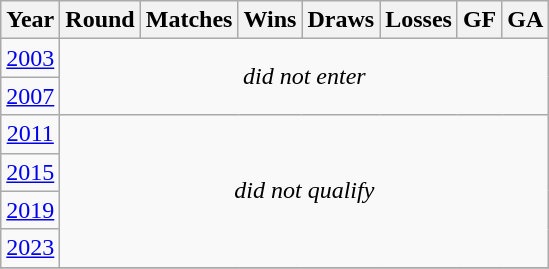<table class="wikitable" style="text-align: center;">
<tr>
<th>Year</th>
<th>Round</th>
<th>Matches</th>
<th>Wins</th>
<th>Draws</th>
<th>Losses</th>
<th>GF</th>
<th>GA</th>
</tr>
<tr>
<td> <a href='#'>2003</a></td>
<td rowspan=2 colspan=8><em>did not enter</em></td>
</tr>
<tr>
<td> <a href='#'>2007</a></td>
</tr>
<tr>
<td> <a href='#'>2011</a></td>
<td colspan=8 rowspan=4><em>did not qualify</em></td>
</tr>
<tr>
<td> <a href='#'>2015</a></td>
</tr>
<tr>
<td> <a href='#'>2019</a></td>
</tr>
<tr>
<td> <a href='#'>2023</a></td>
</tr>
<tr>
</tr>
</table>
